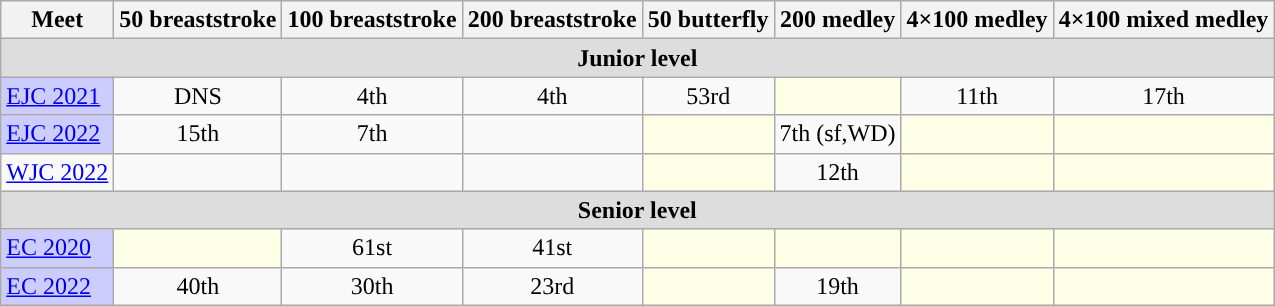<table class="sortable wikitable">
<tr>
<th>Meet</th>
<th class="unsortable">50 breaststroke</th>
<th class="unsortable">100 breaststroke</th>
<th class="unsortable">200 breaststroke</th>
<th class="unsortable">50 butterfly</th>
<th class="unsortable">200 medley</th>
<th class="unsortable">4×100 medley</th>
<th class="unsortable">4×100 mixed medley</th>
</tr>
<tr bgcolor="#DDDDDD">
<td colspan="8" align="center"><strong>Junior level</strong></td>
</tr>
<tr>
<td style="background:#ccccff"><a href='#'>EJC 2021</a></td>
<td align="center">DNS</td>
<td align="center">4th</td>
<td align="center">4th</td>
<td align="center">53rd</td>
<td style="background:#fdffe7"></td>
<td align="center">11th</td>
<td align="center">17th</td>
</tr>
<tr>
<td style="background:#ccccff"><a href='#'>EJC 2022</a></td>
<td align="center">15th</td>
<td align="center">7th</td>
<td align="center"></td>
<td style="background:#fdffe7"></td>
<td align="center">7th (sf,WD)</td>
<td style="background:#fdffe7"></td>
<td style="background:#fdffe7"></td>
</tr>
<tr>
<td><a href='#'>WJC 2022</a></td>
<td align="center"></td>
<td align="center"></td>
<td align="center"></td>
<td style="background:#fdffe7"></td>
<td align="center">12th</td>
<td style="background:#fdffe7"></td>
<td style="background:#fdffe7"></td>
</tr>
<tr bgcolor="#DDDDDD">
<td colspan="8" align="center"><strong>Senior level</strong></td>
</tr>
<tr>
<td style="background:#ccccff"><a href='#'>EC 2020</a></td>
<td style="background:#fdffe7"></td>
<td align="center">61st</td>
<td align="center">41st</td>
<td style="background:#fdffe7"></td>
<td style="background:#fdffe7"></td>
<td style="background:#fdffe7"></td>
<td style="background:#fdffe7"></td>
</tr>
<tr>
<td style="background:#ccccff"><a href='#'>EC 2022</a></td>
<td align="center">40th</td>
<td align="center">30th</td>
<td align="center">23rd</td>
<td style="background:#fdffe7"></td>
<td align="center">19th</td>
<td style="background:#fdffe7"></td>
<td style="background:#fdffe7"></td>
</tr>
</table>
